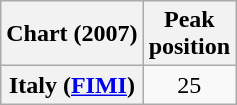<table class="wikitable plainrowheaders">
<tr>
<th scope="col">Chart (2007)</th>
<th scope="col">Peak<br>position</th>
</tr>
<tr>
<th scope="row">Italy (<a href='#'>FIMI</a>)</th>
<td align="center">25</td>
</tr>
</table>
